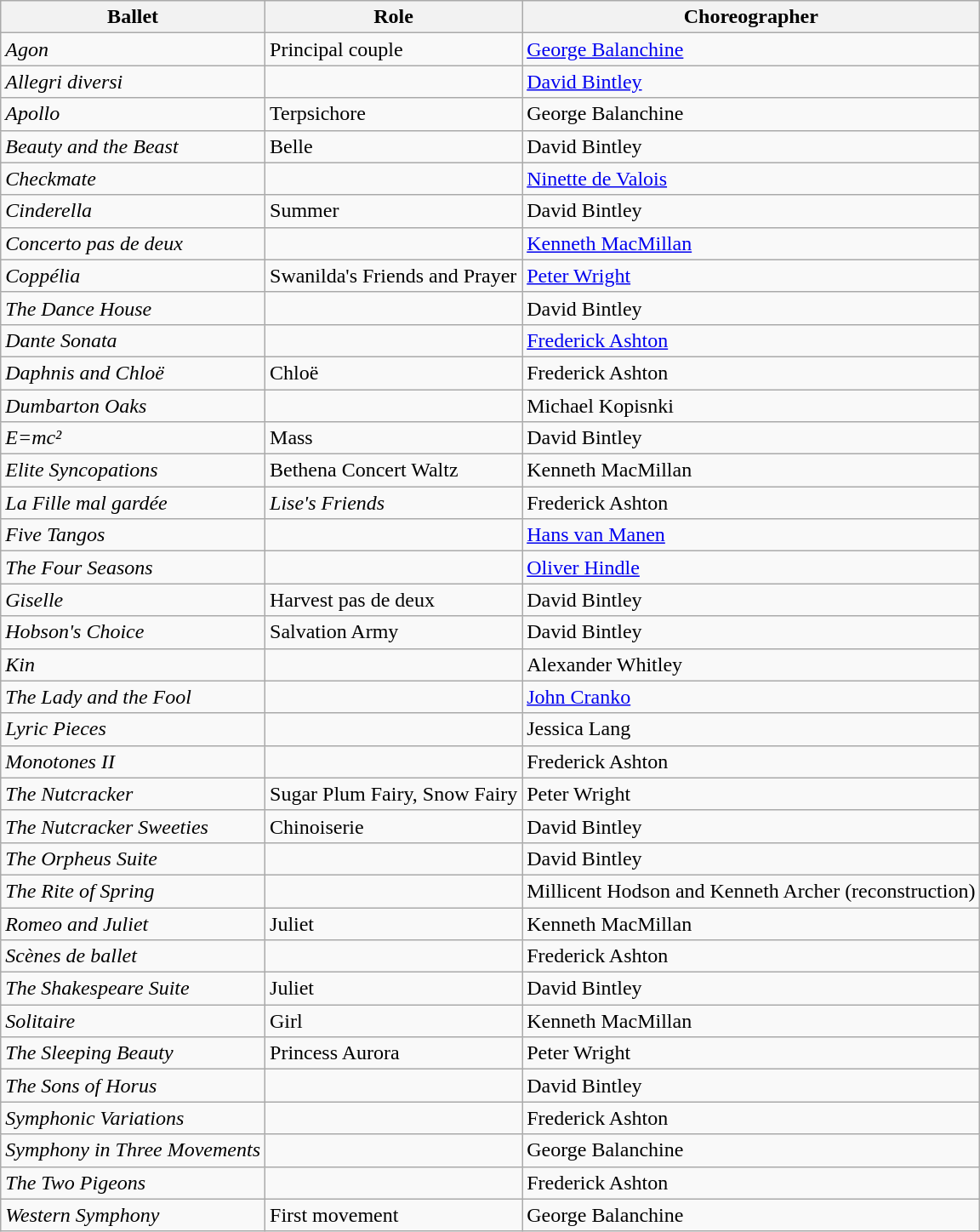<table class="wikitable plainrowheaders" style="margin-right: 0;">
<tr>
<th scope="col">Ballet</th>
<th scope="col">Role</th>
<th scope="col">Choreographer</th>
</tr>
<tr>
<td><em>Agon</em></td>
<td>Principal couple</td>
<td><a href='#'>George Balanchine</a></td>
</tr>
<tr>
<td><em>Allegri diversi</em></td>
<td></td>
<td><a href='#'>David Bintley</a></td>
</tr>
<tr>
<td><em>Apollo</em></td>
<td>Terpsichore</td>
<td>George Balanchine</td>
</tr>
<tr>
<td><em>Beauty and the Beast</em></td>
<td>Belle</td>
<td>David Bintley</td>
</tr>
<tr>
<td><em>Checkmate</em></td>
<td></td>
<td><a href='#'>Ninette de Valois</a></td>
</tr>
<tr>
<td><em>Cinderella</em></td>
<td>Summer</td>
<td>David Bintley</td>
</tr>
<tr>
<td><em>Concerto pas de deux</em></td>
<td></td>
<td><a href='#'>Kenneth MacMillan</a></td>
</tr>
<tr>
<td><em>Coppélia</em></td>
<td>Swanilda's Friends and Prayer</td>
<td><a href='#'>Peter Wright</a></td>
</tr>
<tr>
<td><em>The Dance House</em></td>
<td><em> </em></td>
<td>David Bintley</td>
</tr>
<tr>
<td><em>Dante Sonata</em></td>
<td></td>
<td><a href='#'>Frederick Ashton</a></td>
</tr>
<tr>
<td><em>Daphnis and Chloë</em></td>
<td>Chloë</td>
<td>Frederick Ashton</td>
</tr>
<tr>
<td><em>Dumbarton Oaks</em></td>
<td></td>
<td>Michael Kopisnki</td>
</tr>
<tr>
<td><em>E=mc²</em></td>
<td>Mass</td>
<td>David Bintley</td>
</tr>
<tr>
<td><em>Elite Syncopations</em></td>
<td>Bethena Concert Waltz</td>
<td>Kenneth MacMillan</td>
</tr>
<tr>
<td><em>La Fille mal gardée</em></td>
<td><em>Lise's Friends</em></td>
<td>Frederick Ashton</td>
</tr>
<tr>
<td><em>Five Tangos</em></td>
<td></td>
<td><a href='#'>Hans van Manen</a></td>
</tr>
<tr>
<td><em>The Four Seasons</em></td>
<td></td>
<td><a href='#'>Oliver Hindle</a></td>
</tr>
<tr>
<td><em>Giselle</em></td>
<td>Harvest pas de deux</td>
<td>David Bintley</td>
</tr>
<tr>
<td><em>Hobson's Choice</em></td>
<td>Salvation Army</td>
<td>David Bintley</td>
</tr>
<tr>
<td><em>Kin</em></td>
<td></td>
<td>Alexander Whitley</td>
</tr>
<tr>
<td><em>The Lady and the Fool</em></td>
<td></td>
<td><a href='#'>John Cranko</a></td>
</tr>
<tr>
<td><em>Lyric Pieces</em></td>
<td></td>
<td>Jessica Lang</td>
</tr>
<tr>
<td><em>Monotones II</em></td>
<td></td>
<td>Frederick Ashton</td>
</tr>
<tr>
<td><em>The Nutcracker</em></td>
<td>Sugar Plum Fairy, Snow Fairy</td>
<td>Peter Wright</td>
</tr>
<tr>
<td><em>The Nutcracker Sweeties</em></td>
<td>Chinoiserie</td>
<td>David Bintley</td>
</tr>
<tr>
<td><em>The Orpheus Suite</em></td>
<td></td>
<td>David Bintley</td>
</tr>
<tr>
<td><em>The Rite of Spring</em></td>
<td></td>
<td>Millicent Hodson and Kenneth Archer (reconstruction)</td>
</tr>
<tr>
<td><em>Romeo and Juliet</em></td>
<td>Juliet</td>
<td>Kenneth MacMillan</td>
</tr>
<tr>
<td><em>Scènes de ballet</em></td>
<td></td>
<td>Frederick Ashton</td>
</tr>
<tr>
<td><em>The Shakespeare Suite</em></td>
<td>Juliet</td>
<td>David Bintley</td>
</tr>
<tr>
<td><em>Solitaire</em></td>
<td>Girl</td>
<td>Kenneth MacMillan</td>
</tr>
<tr>
<td><em>The Sleeping Beauty</em></td>
<td>Princess Aurora</td>
<td>Peter Wright</td>
</tr>
<tr>
<td><em>The Sons of Horus</em></td>
<td></td>
<td>David Bintley</td>
</tr>
<tr>
<td><em>Symphonic Variations</em></td>
<td></td>
<td>Frederick Ashton</td>
</tr>
<tr>
<td><em>Symphony in Three Movements</em></td>
<td></td>
<td>George Balanchine</td>
</tr>
<tr>
<td><em>The Two Pigeons</em></td>
<td></td>
<td>Frederick Ashton</td>
</tr>
<tr>
<td><em>Western Symphony</em></td>
<td>First movement</td>
<td>George Balanchine</td>
</tr>
</table>
